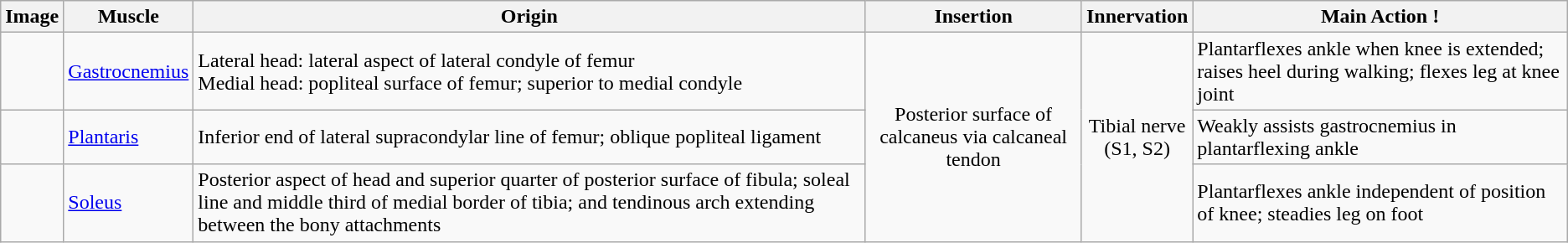<table class="wikitable">
<tr>
<th>Image</th>
<th>Muscle</th>
<th>Origin</th>
<th>Insertion</th>
<th>Innervation</th>
<th>Main Action !</th>
</tr>
<tr>
<td></td>
<td><a href='#'>Gastrocnemius</a></td>
<td>Lateral head:  lateral aspect of lateral condyle of femur <br> Medial head:  popliteal surface of femur;  superior to medial condyle</td>
<td rowspan=3 colspan=1 style="text-align: center;">Posterior surface of calcaneus via calcaneal tendon</td>
<td rowspan=3 colspan=1 style="text-align: center;">Tibial nerve <br> (S1, S2)</td>
<td>Plantarflexes ankle when knee is extended;  raises heel during walking;  flexes leg at knee joint</td>
</tr>
<tr>
<td></td>
<td><a href='#'>Plantaris</a></td>
<td>Inferior end of lateral supracondylar line of femur;  oblique popliteal ligament</td>
<td>Weakly assists gastrocnemius in plantarflexing ankle</td>
</tr>
<tr>
<td></td>
<td><a href='#'>Soleus</a></td>
<td>Posterior aspect of head and superior quarter of posterior surface of fibula;  soleal line and middle third of medial border of tibia;  and tendinous arch extending between the bony attachments</td>
<td>Plantarflexes ankle independent of position of knee;  steadies leg on foot</td>
</tr>
</table>
